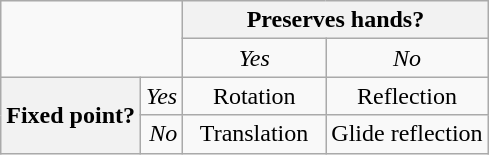<table class=wikitable>
<tr>
<td colspan=2 rowspan=2></td>
<th colspan="2">Preserves hands?</th>
</tr>
<tr align="center">
<td><em>Yes</em></td>
<td><em>No</em></td>
</tr>
<tr align="center">
<th rowspan="2">Fixed point?</th>
<td align="right"><em>Yes</em></td>
<td>Rotation</td>
<td>Reflection</td>
</tr>
<tr align="center">
<td align="right"><em>No</em></td>
<td>  Translation  </td>
<td>Glide reflection</td>
</tr>
</table>
